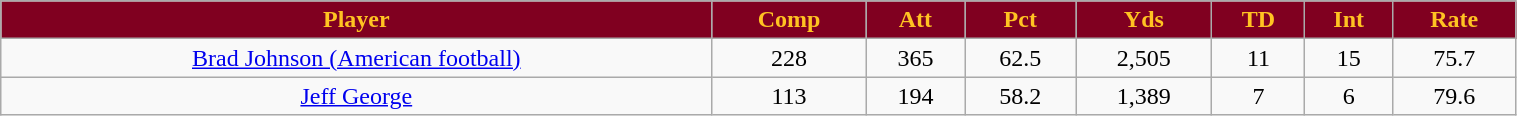<table class="wikitable" style="width:80%;">
<tr style="text-align:center; background:#800020; color:#ffc322;">
<td><strong>Player</strong></td>
<td><strong>Comp</strong></td>
<td><strong>Att</strong></td>
<td><strong>Pct</strong></td>
<td><strong>Yds</strong></td>
<td><strong>TD</strong></td>
<td><strong> Int </strong></td>
<td><strong> Rate </strong></td>
</tr>
<tr style="text-align:center;" bgcolor="">
<td><a href='#'>Brad Johnson (American football)</a></td>
<td>228</td>
<td>365</td>
<td>62.5</td>
<td>2,505</td>
<td>11</td>
<td>15</td>
<td>75.7</td>
</tr>
<tr style="text-align:center;" bgcolor="">
<td><a href='#'>Jeff George</a></td>
<td>113</td>
<td>194</td>
<td>58.2</td>
<td>1,389</td>
<td>7</td>
<td>6</td>
<td>79.6</td>
</tr>
</table>
